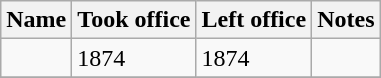<table class="wikitable">
<tr>
<th>Name</th>
<th>Took office</th>
<th>Left office</th>
<th>Notes</th>
</tr>
<tr>
<td></td>
<td>1874</td>
<td>1874</td>
<td></td>
</tr>
<tr>
</tr>
</table>
